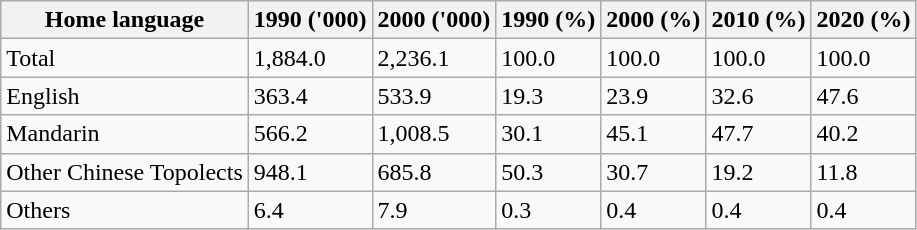<table class="wikitable">
<tr>
<th>Home language</th>
<th>1990 ('000)</th>
<th>2000 ('000)</th>
<th>1990 (%)</th>
<th>2000 (%)</th>
<th>2010 (%)</th>
<th>2020 (%)</th>
</tr>
<tr>
<td>Total</td>
<td>1,884.0</td>
<td>2,236.1</td>
<td>100.0</td>
<td>100.0</td>
<td>100.0</td>
<td>100.0</td>
</tr>
<tr>
<td>English</td>
<td>363.4</td>
<td>533.9</td>
<td>19.3</td>
<td>23.9</td>
<td>32.6</td>
<td>47.6</td>
</tr>
<tr>
<td>Mandarin</td>
<td>566.2</td>
<td>1,008.5</td>
<td>30.1</td>
<td>45.1</td>
<td>47.7</td>
<td>40.2</td>
</tr>
<tr>
<td>Other Chinese Topolects</td>
<td>948.1</td>
<td>685.8</td>
<td>50.3</td>
<td>30.7</td>
<td>19.2</td>
<td>11.8</td>
</tr>
<tr>
<td>Others</td>
<td>6.4</td>
<td>7.9</td>
<td>0.3</td>
<td>0.4</td>
<td>0.4</td>
<td>0.4</td>
</tr>
</table>
